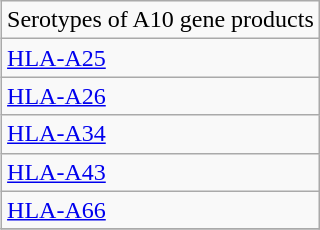<table class="wikitable" align="right">
<tr>
<td colspan = "4">Serotypes of A10  gene products</td>
</tr>
<tr>
<td><a href='#'>HLA-A25</a></td>
</tr>
<tr>
<td><a href='#'>HLA-A26</a></td>
</tr>
<tr>
<td><a href='#'>HLA-A34</a></td>
</tr>
<tr>
<td><a href='#'>HLA-A43</a></td>
</tr>
<tr>
<td><a href='#'>HLA-A66</a></td>
</tr>
<tr>
</tr>
</table>
